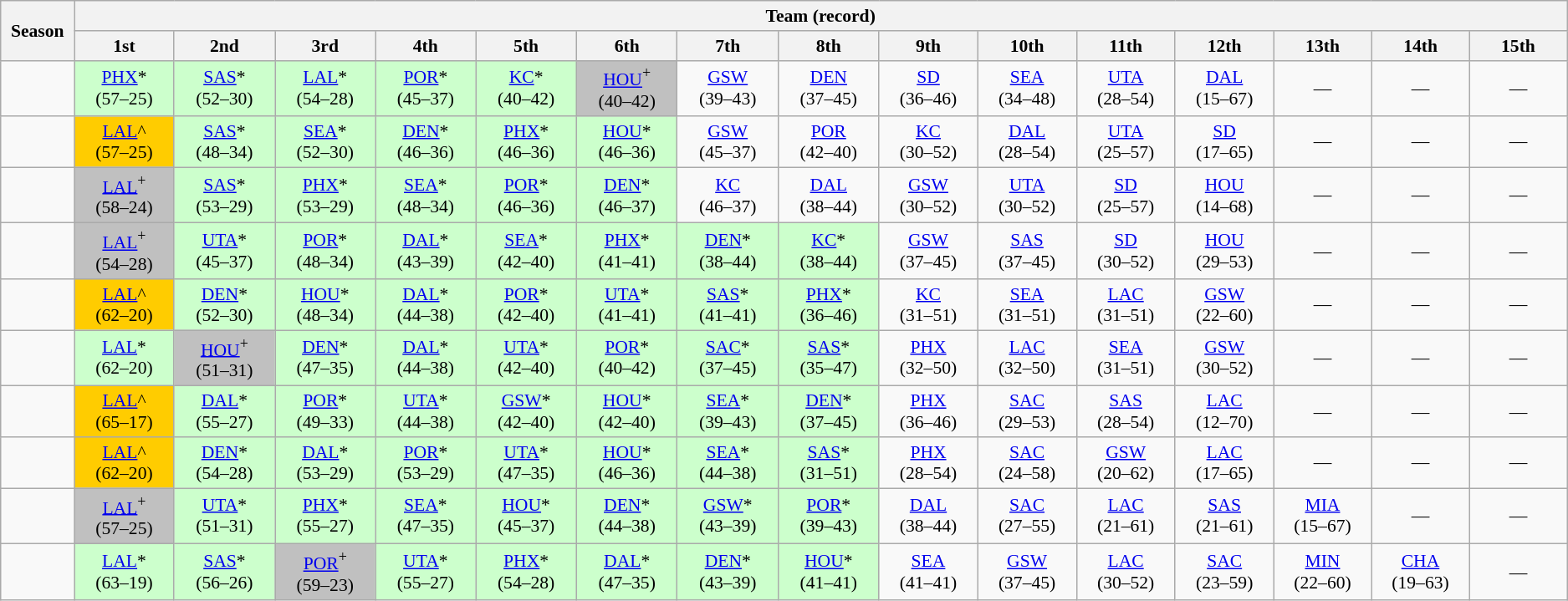<table class="wikitable" style="text-align:center; font-size:90%">
<tr>
<th rowspan="2" width=55px>Season</th>
<th colspan="15">Team (record)</th>
</tr>
<tr>
<th width=85px>1st</th>
<th width=85px>2nd</th>
<th width=85px>3rd</th>
<th width=85px>4th</th>
<th width=85px>5th</th>
<th width=85px>6th</th>
<th width=85px>7th</th>
<th width=85px>8th</th>
<th width=85px>9th</th>
<th width=85px>10th</th>
<th width=85px>11th</th>
<th width=85px>12th</th>
<th width=85px>13th</th>
<th width=85px>14th</th>
<th width=85px>15th</th>
</tr>
<tr>
<td></td>
<td bgcolor=#CCFFCC><a href='#'>PHX</a>*<br>(57–25)</td>
<td bgcolor=#CCFFCC><a href='#'>SAS</a>*<br>(52–30)</td>
<td bgcolor=#CCFFCC><a href='#'>LAL</a>*<br>(54–28)</td>
<td bgcolor=#CCFFCC><a href='#'>POR</a>*<br>(45–37)</td>
<td bgcolor=#CCFFCC><a href='#'>KC</a>*<br>(40–42)</td>
<td bgcolor=#C0C0C0><a href='#'>HOU</a><sup>+</sup><br>(40–42)</td>
<td><a href='#'>GSW</a><br>(39–43)</td>
<td><a href='#'>DEN</a><br>(37–45)</td>
<td><a href='#'>SD</a><br>(36–46)</td>
<td><a href='#'>SEA</a><br>(34–48)</td>
<td><a href='#'>UTA</a><br>(28–54)</td>
<td><a href='#'>DAL</a><br>(15–67)</td>
<td>—</td>
<td>—</td>
<td>—</td>
</tr>
<tr>
<td></td>
<td bgcolor=#FFCC00><a href='#'>LAL</a>^<br>(57–25)</td>
<td bgcolor=#CCFFCC><a href='#'>SAS</a>*<br>(48–34)</td>
<td bgcolor=#CCFFCC><a href='#'>SEA</a>*<br>(52–30)</td>
<td bgcolor=#CCFFCC><a href='#'>DEN</a>*<br>(46–36)</td>
<td bgcolor=#CCFFCC><a href='#'>PHX</a>*<br>(46–36)</td>
<td bgcolor=#CCFFCC><a href='#'>HOU</a>*<br>(46–36)</td>
<td><a href='#'>GSW</a><br>(45–37)</td>
<td><a href='#'>POR</a><br>(42–40)</td>
<td><a href='#'>KC</a><br>(30–52)</td>
<td><a href='#'>DAL</a><br>(28–54)</td>
<td><a href='#'>UTA</a><br>(25–57)</td>
<td><a href='#'>SD</a><br>(17–65)</td>
<td>—</td>
<td>—</td>
<td>—</td>
</tr>
<tr>
<td></td>
<td bgcolor=#C0C0C0><a href='#'>LAL</a><sup>+</sup><br>(58–24)</td>
<td bgcolor=#CCFFCC><a href='#'>SAS</a>*<br>(53–29)</td>
<td bgcolor=#CCFFCC><a href='#'>PHX</a>*<br>(53–29)</td>
<td bgcolor=#CCFFCC><a href='#'>SEA</a>*<br>(48–34)</td>
<td bgcolor=#CCFFCC><a href='#'>POR</a>*<br>(46–36)</td>
<td bgcolor=#CCFFCC><a href='#'>DEN</a>*<br>(46–37)</td>
<td><a href='#'>KC</a><br>(46–37)</td>
<td><a href='#'>DAL</a><br>(38–44)</td>
<td><a href='#'>GSW</a><br>(30–52)</td>
<td><a href='#'>UTA</a><br>(30–52)</td>
<td><a href='#'>SD</a><br>(25–57)</td>
<td><a href='#'>HOU</a><br>(14–68)</td>
<td>—</td>
<td>—</td>
<td>—</td>
</tr>
<tr>
<td></td>
<td bgcolor=#C0C0C0><a href='#'>LAL</a><sup>+</sup><br>(54–28)</td>
<td bgcolor=#CCFFCC><a href='#'>UTA</a>*<br>(45–37)</td>
<td bgcolor=#CCFFCC><a href='#'>POR</a>*<br>(48–34)</td>
<td bgcolor=#CCFFCC><a href='#'>DAL</a>*<br>(43–39)</td>
<td bgcolor=#CCFFCC><a href='#'>SEA</a>*<br>(42–40)</td>
<td bgcolor=#CCFFCC><a href='#'>PHX</a>*<br>(41–41)</td>
<td bgcolor=#CCFFCC><a href='#'>DEN</a>*<br>(38–44)</td>
<td bgcolor=#CCFFCC><a href='#'>KC</a>*<br>(38–44)</td>
<td><a href='#'>GSW</a><br>(37–45)</td>
<td><a href='#'>SAS</a><br>(37–45)</td>
<td><a href='#'>SD</a><br>(30–52)</td>
<td><a href='#'>HOU</a><br>(29–53)</td>
<td>—</td>
<td>—</td>
<td>—</td>
</tr>
<tr>
<td></td>
<td bgcolor=#FFCC00><a href='#'>LAL</a>^<br>(62–20)</td>
<td bgcolor=#CCFFCC><a href='#'>DEN</a>*<br>(52–30)</td>
<td bgcolor=#CCFFCC><a href='#'>HOU</a>*<br>(48–34)</td>
<td bgcolor=#CCFFCC><a href='#'>DAL</a>*<br>(44–38)</td>
<td bgcolor=#CCFFCC><a href='#'>POR</a>*<br>(42–40)</td>
<td bgcolor=#CCFFCC><a href='#'>UTA</a>*<br>(41–41)</td>
<td bgcolor=#CCFFCC><a href='#'>SAS</a>*<br>(41–41)</td>
<td bgcolor=#CCFFCC><a href='#'>PHX</a>*<br>(36–46)</td>
<td><a href='#'>KC</a><br>(31–51)</td>
<td><a href='#'>SEA</a><br>(31–51)</td>
<td><a href='#'>LAC</a><br>(31–51)</td>
<td><a href='#'>GSW</a><br>(22–60)</td>
<td>—</td>
<td>—</td>
<td>—</td>
</tr>
<tr>
<td></td>
<td bgcolor=#CCFFCC><a href='#'>LAL</a>*<br>(62–20)</td>
<td bgcolor=#C0C0C0><a href='#'>HOU</a><sup>+</sup><br>(51–31)</td>
<td bgcolor=#CCFFCC><a href='#'>DEN</a>*<br>(47–35)</td>
<td bgcolor=#CCFFCC><a href='#'>DAL</a>*<br>(44–38)</td>
<td bgcolor=#CCFFCC><a href='#'>UTA</a>*<br>(42–40)</td>
<td bgcolor=#CCFFCC><a href='#'>POR</a>*<br>(40–42)</td>
<td bgcolor=#CCFFCC><a href='#'>SAC</a>*<br>(37–45)</td>
<td bgcolor=#CCFFCC><a href='#'>SAS</a>*<br>(35–47)</td>
<td><a href='#'>PHX</a><br>(32–50)</td>
<td><a href='#'>LAC</a><br>(32–50)</td>
<td><a href='#'>SEA</a><br>(31–51)</td>
<td><a href='#'>GSW</a><br>(30–52)</td>
<td>—</td>
<td>—</td>
<td>—</td>
</tr>
<tr>
<td></td>
<td bgcolor=#FFCC00><a href='#'>LAL</a>^<br>(65–17)</td>
<td bgcolor=#CCFFCC><a href='#'>DAL</a>*<br>(55–27)</td>
<td bgcolor=#CCFFCC><a href='#'>POR</a>*<br>(49–33)</td>
<td bgcolor=#CCFFCC><a href='#'>UTA</a>*<br>(44–38)</td>
<td bgcolor=#CCFFCC><a href='#'>GSW</a>*<br>(42–40)</td>
<td bgcolor=#CCFFCC><a href='#'>HOU</a>*<br>(42–40)</td>
<td bgcolor=#CCFFCC><a href='#'>SEA</a>*<br>(39–43)</td>
<td bgcolor=#CCFFCC><a href='#'>DEN</a>*<br>(37–45)</td>
<td><a href='#'>PHX</a><br>(36–46)</td>
<td><a href='#'>SAC</a><br>(29–53)</td>
<td><a href='#'>SAS</a><br>(28–54)</td>
<td><a href='#'>LAC</a><br>(12–70)</td>
<td>—</td>
<td>—</td>
<td>—</td>
</tr>
<tr>
<td></td>
<td bgcolor=#FFCC00><a href='#'>LAL</a>^<br>(62–20)</td>
<td bgcolor=#CCFFCC><a href='#'>DEN</a>*<br>(54–28)</td>
<td bgcolor=#CCFFCC><a href='#'>DAL</a>*<br>(53–29)</td>
<td bgcolor=#CCFFCC><a href='#'>POR</a>*<br>(53–29)</td>
<td bgcolor=#CCFFCC><a href='#'>UTA</a>*<br>(47–35)</td>
<td bgcolor=#CCFFCC><a href='#'>HOU</a>*<br>(46–36)</td>
<td bgcolor=#CCFFCC><a href='#'>SEA</a>*<br>(44–38)</td>
<td bgcolor=#CCFFCC><a href='#'>SAS</a>*<br>(31–51)</td>
<td><a href='#'>PHX</a><br>(28–54)</td>
<td><a href='#'>SAC</a><br>(24–58)</td>
<td><a href='#'>GSW</a><br>(20–62)</td>
<td><a href='#'>LAC</a><br>(17–65)</td>
<td>—</td>
<td>—</td>
<td>—</td>
</tr>
<tr>
<td></td>
<td bgcolor=#C0C0C0><a href='#'>LAL</a><sup>+</sup><br>(57–25)</td>
<td bgcolor=#CCFFCC><a href='#'>UTA</a>*<br>(51–31)</td>
<td bgcolor=#CCFFCC><a href='#'>PHX</a>*<br>(55–27)</td>
<td bgcolor=#CCFFCC><a href='#'>SEA</a>*<br>(47–35)</td>
<td bgcolor=#CCFFCC><a href='#'>HOU</a>*<br>(45–37)</td>
<td bgcolor=#CCFFCC><a href='#'>DEN</a>*<br>(44–38)</td>
<td bgcolor=#CCFFCC><a href='#'>GSW</a>*<br>(43–39)</td>
<td bgcolor=#CCFFCC><a href='#'>POR</a>*<br>(39–43)</td>
<td><a href='#'>DAL</a><br>(38–44)</td>
<td><a href='#'>SAC</a><br>(27–55)</td>
<td><a href='#'>LAC</a><br>(21–61)</td>
<td><a href='#'>SAS</a><br>(21–61)</td>
<td><a href='#'>MIA</a><br>(15–67)</td>
<td>—</td>
<td>—</td>
</tr>
<tr>
<td></td>
<td bgcolor=#CCFFCC><a href='#'>LAL</a>*<br>(63–19)</td>
<td bgcolor=#CCFFCC><a href='#'>SAS</a>*<br>(56–26)</td>
<td bgcolor=#C0C0C0><a href='#'>POR</a><sup>+</sup><br>(59–23)</td>
<td bgcolor=#CCFFCC><a href='#'>UTA</a>*<br>(55–27)</td>
<td bgcolor=#CCFFCC><a href='#'>PHX</a>*<br>(54–28)</td>
<td bgcolor=#CCFFCC><a href='#'>DAL</a>*<br>(47–35)</td>
<td bgcolor=#CCFFCC><a href='#'>DEN</a>*<br>(43–39)</td>
<td bgcolor=#CCFFCC><a href='#'>HOU</a>*<br>(41–41)</td>
<td><a href='#'>SEA</a><br>(41–41)</td>
<td><a href='#'>GSW</a><br>(37–45)</td>
<td><a href='#'>LAC</a><br>(30–52)</td>
<td><a href='#'>SAC</a><br>(23–59)</td>
<td><a href='#'>MIN</a><br>(22–60)</td>
<td><a href='#'>CHA</a><br>(19–63)</td>
<td>—</td>
</tr>
</table>
